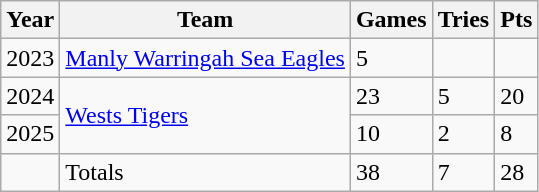<table class="wikitable">
<tr>
<th>Year</th>
<th>Team</th>
<th>Games</th>
<th>Tries</th>
<th>Pts</th>
</tr>
<tr>
<td>2023</td>
<td> <a href='#'>Manly Warringah Sea Eagles</a></td>
<td>5</td>
<td></td>
<td></td>
</tr>
<tr>
<td>2024</td>
<td rowspan="2"> <a href='#'>Wests Tigers</a></td>
<td>23</td>
<td>5</td>
<td>20</td>
</tr>
<tr>
<td>2025</td>
<td>10</td>
<td>2</td>
<td>8</td>
</tr>
<tr>
<td></td>
<td>Totals</td>
<td>38</td>
<td>7</td>
<td>28</td>
</tr>
</table>
